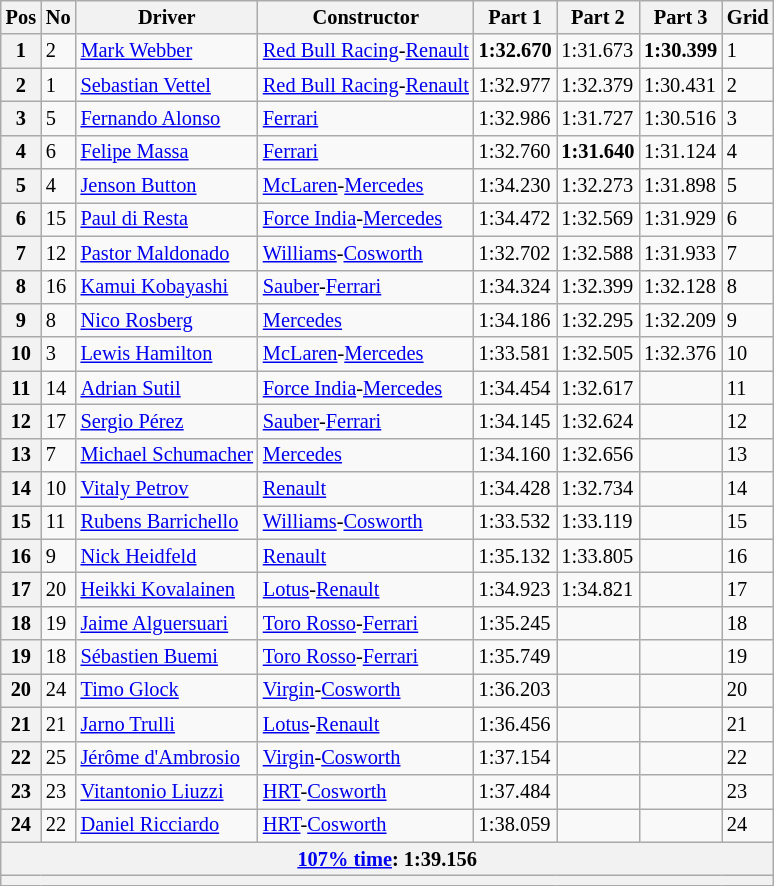<table class="wikitable sortable" style="font-size:85%">
<tr>
<th>Pos</th>
<th>No</th>
<th>Driver</th>
<th>Constructor</th>
<th>Part 1</th>
<th>Part 2</th>
<th>Part 3</th>
<th>Grid</th>
</tr>
<tr>
<th>1</th>
<td>2</td>
<td> <a href='#'>Mark Webber</a></td>
<td><a href='#'>Red Bull Racing</a>-<a href='#'>Renault</a></td>
<td><strong>1:32.670</strong></td>
<td>1:31.673</td>
<td><strong>1:30.399</strong></td>
<td>1</td>
</tr>
<tr>
<th>2</th>
<td>1</td>
<td> <a href='#'>Sebastian Vettel</a></td>
<td><a href='#'>Red Bull Racing</a>-<a href='#'>Renault</a></td>
<td>1:32.977</td>
<td>1:32.379</td>
<td>1:30.431</td>
<td>2</td>
</tr>
<tr>
<th>3</th>
<td>5</td>
<td> <a href='#'>Fernando Alonso</a></td>
<td><a href='#'>Ferrari</a></td>
<td>1:32.986</td>
<td>1:31.727</td>
<td>1:30.516</td>
<td>3</td>
</tr>
<tr>
<th>4</th>
<td>6</td>
<td> <a href='#'>Felipe Massa</a></td>
<td><a href='#'>Ferrari</a></td>
<td>1:32.760</td>
<td><strong>1:31.640</strong></td>
<td>1:31.124</td>
<td>4</td>
</tr>
<tr>
<th>5</th>
<td>4</td>
<td> <a href='#'>Jenson Button</a></td>
<td><a href='#'>McLaren</a>-<a href='#'>Mercedes</a></td>
<td>1:34.230</td>
<td>1:32.273</td>
<td>1:31.898</td>
<td>5</td>
</tr>
<tr>
<th>6</th>
<td>15</td>
<td> <a href='#'>Paul di Resta</a></td>
<td><a href='#'>Force India</a>-<a href='#'>Mercedes</a></td>
<td>1:34.472</td>
<td>1:32.569</td>
<td>1:31.929</td>
<td>6</td>
</tr>
<tr>
<th>7</th>
<td>12</td>
<td> <a href='#'>Pastor Maldonado</a></td>
<td><a href='#'>Williams</a>-<a href='#'>Cosworth</a></td>
<td>1:32.702</td>
<td>1:32.588</td>
<td>1:31.933</td>
<td>7</td>
</tr>
<tr>
<th>8</th>
<td>16</td>
<td> <a href='#'>Kamui Kobayashi</a></td>
<td><a href='#'>Sauber</a>-<a href='#'>Ferrari</a></td>
<td>1:34.324</td>
<td>1:32.399</td>
<td>1:32.128</td>
<td>8</td>
</tr>
<tr>
<th>9</th>
<td>8</td>
<td> <a href='#'>Nico Rosberg</a></td>
<td><a href='#'>Mercedes</a></td>
<td>1:34.186</td>
<td>1:32.295</td>
<td>1:32.209</td>
<td>9</td>
</tr>
<tr>
<th>10</th>
<td>3</td>
<td> <a href='#'>Lewis Hamilton</a></td>
<td><a href='#'>McLaren</a>-<a href='#'>Mercedes</a></td>
<td>1:33.581</td>
<td>1:32.505</td>
<td>1:32.376</td>
<td>10</td>
</tr>
<tr>
<th>11</th>
<td>14</td>
<td> <a href='#'>Adrian Sutil</a></td>
<td><a href='#'>Force India</a>-<a href='#'>Mercedes</a></td>
<td>1:34.454</td>
<td>1:32.617</td>
<td></td>
<td>11</td>
</tr>
<tr>
<th>12</th>
<td>17</td>
<td> <a href='#'>Sergio Pérez</a></td>
<td><a href='#'>Sauber</a>-<a href='#'>Ferrari</a></td>
<td>1:34.145</td>
<td>1:32.624</td>
<td></td>
<td>12</td>
</tr>
<tr>
<th>13</th>
<td>7</td>
<td> <a href='#'>Michael Schumacher</a></td>
<td><a href='#'>Mercedes</a></td>
<td>1:34.160</td>
<td>1:32.656</td>
<td></td>
<td>13</td>
</tr>
<tr>
<th>14</th>
<td>10</td>
<td> <a href='#'>Vitaly Petrov</a></td>
<td><a href='#'>Renault</a></td>
<td>1:34.428</td>
<td>1:32.734</td>
<td></td>
<td>14</td>
</tr>
<tr>
<th>15</th>
<td>11</td>
<td> <a href='#'>Rubens Barrichello</a></td>
<td><a href='#'>Williams</a>-<a href='#'>Cosworth</a></td>
<td>1:33.532</td>
<td>1:33.119</td>
<td></td>
<td>15</td>
</tr>
<tr>
<th>16</th>
<td>9</td>
<td> <a href='#'>Nick Heidfeld</a></td>
<td><a href='#'>Renault</a></td>
<td>1:35.132</td>
<td>1:33.805</td>
<td></td>
<td>16</td>
</tr>
<tr>
<th>17</th>
<td>20</td>
<td> <a href='#'>Heikki Kovalainen</a></td>
<td><a href='#'>Lotus</a>-<a href='#'>Renault</a></td>
<td>1:34.923</td>
<td>1:34.821</td>
<td></td>
<td>17</td>
</tr>
<tr>
<th>18</th>
<td>19</td>
<td> <a href='#'>Jaime Alguersuari</a></td>
<td><a href='#'>Toro Rosso</a>-<a href='#'>Ferrari</a></td>
<td>1:35.245</td>
<td></td>
<td></td>
<td>18</td>
</tr>
<tr>
<th>19</th>
<td>18</td>
<td> <a href='#'>Sébastien Buemi</a></td>
<td><a href='#'>Toro Rosso</a>-<a href='#'>Ferrari</a></td>
<td>1:35.749</td>
<td></td>
<td></td>
<td>19</td>
</tr>
<tr>
<th>20</th>
<td>24</td>
<td> <a href='#'>Timo Glock</a></td>
<td><a href='#'>Virgin</a>-<a href='#'>Cosworth</a></td>
<td>1:36.203</td>
<td></td>
<td></td>
<td>20</td>
</tr>
<tr>
<th>21</th>
<td>21</td>
<td> <a href='#'>Jarno Trulli</a></td>
<td><a href='#'>Lotus</a>-<a href='#'>Renault</a></td>
<td>1:36.456</td>
<td></td>
<td></td>
<td>21</td>
</tr>
<tr>
<th>22</th>
<td>25</td>
<td> <a href='#'>Jérôme d'Ambrosio</a></td>
<td><a href='#'>Virgin</a>-<a href='#'>Cosworth</a></td>
<td>1:37.154</td>
<td></td>
<td></td>
<td>22</td>
</tr>
<tr>
<th>23</th>
<td>23</td>
<td> <a href='#'>Vitantonio Liuzzi</a></td>
<td><a href='#'>HRT</a>-<a href='#'>Cosworth</a></td>
<td>1:37.484</td>
<td></td>
<td></td>
<td>23</td>
</tr>
<tr>
<th>24</th>
<td>22</td>
<td> <a href='#'>Daniel Ricciardo</a></td>
<td><a href='#'>HRT</a>-<a href='#'>Cosworth</a></td>
<td>1:38.059</td>
<td></td>
<td></td>
<td>24</td>
</tr>
<tr>
<th colspan=8><a href='#'>107% time</a>: 1:39.156</th>
</tr>
<tr>
<th colspan="8"></th>
</tr>
</table>
